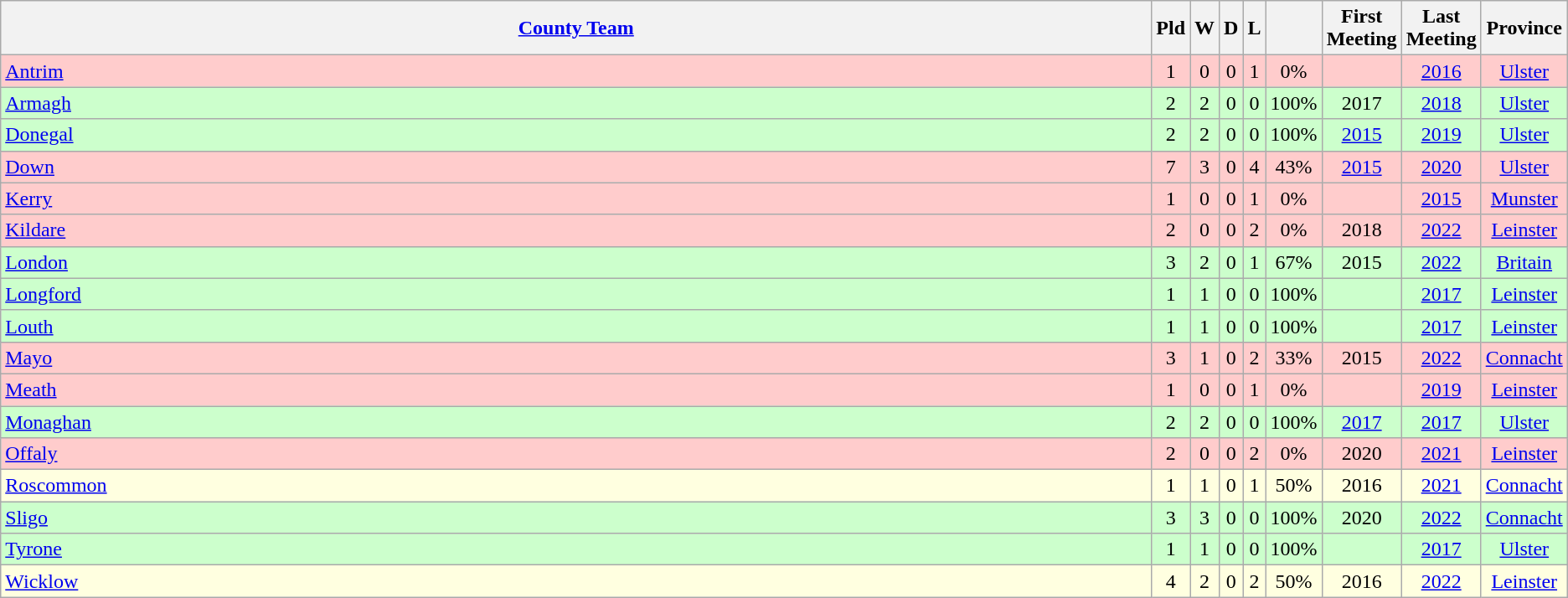<table class="wikitable sortable" style="text-align:center">
<tr>
<th width="1000"><a href='#'>County Team</a></th>
<th>Pld</th>
<th>W</th>
<th>D</th>
<th>L</th>
<th></th>
<th>First Meeting</th>
<th>Last Meeting</th>
<th>Province</th>
</tr>
<tr style="background:#ffcccc">
<td style="text-align:left"> <a href='#'>Antrim</a></td>
<td>1</td>
<td>0</td>
<td>0</td>
<td>1</td>
<td>0%</td>
<td></td>
<td><a href='#'>2016</a></td>
<td><a href='#'>Ulster</a></td>
</tr>
<tr style="background:#ccffcc">
<td style="text-align:left"> <a href='#'>Armagh</a></td>
<td>2</td>
<td>2</td>
<td>0</td>
<td>0</td>
<td>100%</td>
<td>2017</td>
<td><a href='#'>2018</a></td>
<td><a href='#'>Ulster</a></td>
</tr>
<tr style="background:#ccffcc">
<td style="text-align:left"> <a href='#'>Donegal</a></td>
<td>2</td>
<td>2</td>
<td>0</td>
<td>0</td>
<td>100%</td>
<td><a href='#'>2015</a></td>
<td><a href='#'>2019</a></td>
<td><a href='#'>Ulster</a></td>
</tr>
<tr style="background:#ffcccc">
<td style="text-align:left"> <a href='#'>Down</a></td>
<td>7</td>
<td>3</td>
<td>0</td>
<td>4</td>
<td>43%</td>
<td><a href='#'>2015</a></td>
<td><a href='#'>2020</a></td>
<td><a href='#'>Ulster</a></td>
</tr>
<tr style="background:#ffcccc">
<td style="text-align:left"> <a href='#'>Kerry</a></td>
<td>1</td>
<td>0</td>
<td>0</td>
<td>1</td>
<td>0%</td>
<td></td>
<td><a href='#'>2015</a></td>
<td><a href='#'>Munster</a></td>
</tr>
<tr style="background:#ffcccc">
<td style="text-align:left"> <a href='#'>Kildare</a></td>
<td>2</td>
<td>0</td>
<td>0</td>
<td>2</td>
<td>0%</td>
<td>2018</td>
<td><a href='#'>2022</a></td>
<td><a href='#'>Leinster</a></td>
</tr>
<tr style="background:#ccffcc">
<td style="text-align:left"> <a href='#'>London</a></td>
<td>3</td>
<td>2</td>
<td>0</td>
<td>1</td>
<td>67%</td>
<td>2015</td>
<td><a href='#'>2022</a></td>
<td><a href='#'>Britain</a></td>
</tr>
<tr style="background:#ccffcc">
<td style="text-align:left"> <a href='#'>Longford</a></td>
<td>1</td>
<td>1</td>
<td>0</td>
<td>0</td>
<td>100%</td>
<td></td>
<td><a href='#'>2017</a></td>
<td><a href='#'>Leinster</a></td>
</tr>
<tr style="background:#ccffcc">
<td style="text-align:left"> <a href='#'>Louth</a></td>
<td>1</td>
<td>1</td>
<td>0</td>
<td>0</td>
<td>100%</td>
<td></td>
<td><a href='#'>2017</a></td>
<td><a href='#'>Leinster</a></td>
</tr>
<tr style="background:#ffcccc">
<td style="text-align:left"> <a href='#'>Mayo</a></td>
<td>3</td>
<td>1</td>
<td>0</td>
<td>2</td>
<td>33%</td>
<td>2015</td>
<td><a href='#'>2022</a></td>
<td><a href='#'>Connacht</a></td>
</tr>
<tr style="background:#ffcccc">
<td style="text-align:left"> <a href='#'>Meath</a></td>
<td>1</td>
<td>0</td>
<td>0</td>
<td>1</td>
<td>0%</td>
<td></td>
<td><a href='#'>2019</a></td>
<td><a href='#'>Leinster</a></td>
</tr>
<tr style="background:#ccffcc">
<td style="text-align:left"> <a href='#'>Monaghan</a></td>
<td>2</td>
<td>2</td>
<td>0</td>
<td>0</td>
<td>100%</td>
<td><a href='#'>2017</a></td>
<td><a href='#'>2017</a></td>
<td><a href='#'>Ulster</a></td>
</tr>
<tr style="background:#ffcccc">
<td style="text-align:left"> <a href='#'>Offaly</a></td>
<td>2</td>
<td>0</td>
<td>0</td>
<td>2</td>
<td>0%</td>
<td>2020</td>
<td><a href='#'>2021</a></td>
<td><a href='#'>Leinster</a></td>
</tr>
<tr style="background:#FFFFE0">
<td style="text-align:left"> <a href='#'>Roscommon</a></td>
<td>1</td>
<td>1</td>
<td>0</td>
<td>1</td>
<td>50%</td>
<td>2016</td>
<td><a href='#'>2021</a></td>
<td><a href='#'>Connacht</a></td>
</tr>
<tr style="background:#ccffcc">
<td style="text-align:left"> <a href='#'>Sligo</a></td>
<td>3</td>
<td>3</td>
<td>0</td>
<td>0</td>
<td>100%</td>
<td>2020</td>
<td><a href='#'>2022</a></td>
<td><a href='#'>Connacht</a></td>
</tr>
<tr style="background:#ccffcc">
<td style="text-align:left"> <a href='#'>Tyrone</a></td>
<td>1</td>
<td>1</td>
<td>0</td>
<td>0</td>
<td>100%</td>
<td></td>
<td><a href='#'>2017</a></td>
<td><a href='#'>Ulster</a></td>
</tr>
<tr style="background:#FFFFE0">
<td style="text-align:left"> <a href='#'>Wicklow</a></td>
<td>4</td>
<td>2</td>
<td>0</td>
<td>2</td>
<td>50%</td>
<td>2016</td>
<td><a href='#'>2022</a></td>
<td><a href='#'>Leinster</a></td>
</tr>
</table>
